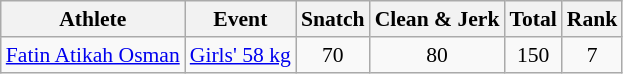<table class="wikitable" style="font-size:90%">
<tr>
<th>Athlete</th>
<th>Event</th>
<th>Snatch</th>
<th>Clean & Jerk</th>
<th>Total</th>
<th>Rank</th>
</tr>
<tr>
<td><a href='#'>Fatin Atikah Osman</a></td>
<td><a href='#'>Girls' 58 kg</a></td>
<td align=center>70</td>
<td align=center>80</td>
<td align=center>150</td>
<td align=center>7</td>
</tr>
</table>
